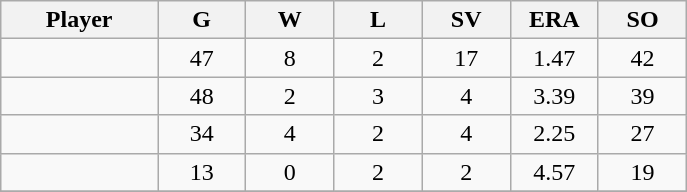<table class="wikitable sortable">
<tr>
<th bgcolor="#DDDDFF" width="16%">Player</th>
<th bgcolor="#DDDDFF" width="9%">G</th>
<th bgcolor="#DDDDFF" width="9%">W</th>
<th bgcolor="#DDDDFF" width="9%">L</th>
<th bgcolor="#DDDDFF" width="9%">SV</th>
<th bgcolor="#DDDDFF" width="9%">ERA</th>
<th bgcolor="#DDDDFF" width="9%">SO</th>
</tr>
<tr align="center">
<td></td>
<td>47</td>
<td>8</td>
<td>2</td>
<td>17</td>
<td>1.47</td>
<td>42</td>
</tr>
<tr align="center">
<td></td>
<td>48</td>
<td>2</td>
<td>3</td>
<td>4</td>
<td>3.39</td>
<td>39</td>
</tr>
<tr align="center">
<td></td>
<td>34</td>
<td>4</td>
<td>2</td>
<td>4</td>
<td>2.25</td>
<td>27</td>
</tr>
<tr align="center">
<td></td>
<td>13</td>
<td>0</td>
<td>2</td>
<td>2</td>
<td>4.57</td>
<td>19</td>
</tr>
<tr align="center">
</tr>
</table>
